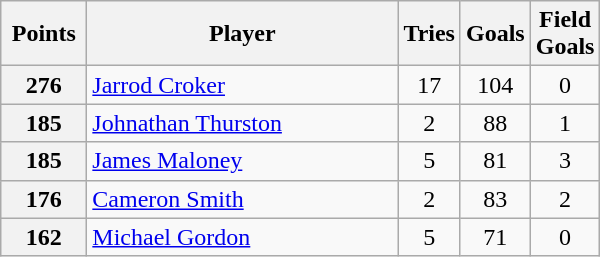<table class="wikitable" style="text-align:left;">
<tr>
<th width=50>Points</th>
<th width=200>Player</th>
<th width=30>Tries</th>
<th width=30>Goals</th>
<th width=30>Field Goals</th>
</tr>
<tr>
<th>276</th>
<td> <a href='#'>Jarrod Croker</a></td>
<td align=center>17</td>
<td align=center>104</td>
<td align=center>0</td>
</tr>
<tr>
<th>185</th>
<td> <a href='#'>Johnathan Thurston</a></td>
<td align=center>2</td>
<td align=center>88</td>
<td align=center>1</td>
</tr>
<tr>
<th>185</th>
<td> <a href='#'>James Maloney</a></td>
<td align=center>5</td>
<td align=center>81</td>
<td align=center>3</td>
</tr>
<tr>
<th>176</th>
<td> <a href='#'>Cameron Smith</a></td>
<td align=center>2</td>
<td align=center>83</td>
<td align=center>2</td>
</tr>
<tr>
<th>162</th>
<td> <a href='#'>Michael Gordon</a></td>
<td align=center>5</td>
<td align=center>71</td>
<td align=center>0</td>
</tr>
</table>
